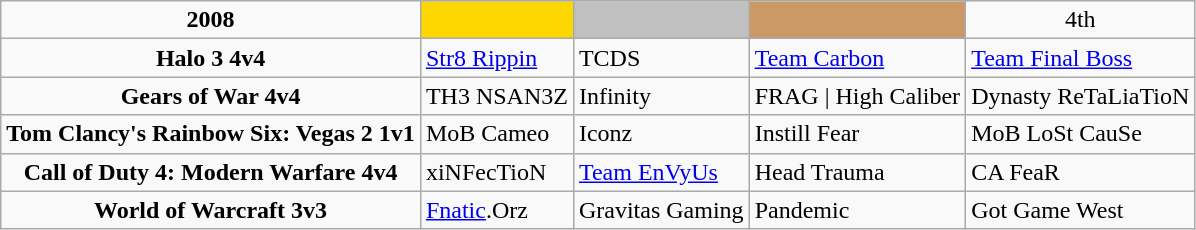<table class="wikitable" style="text-align:left">
<tr>
<td style="text-align:center"><strong>2008</strong></td>
<td style="text-align:center; background:gold;"></td>
<td style="text-align:center; background:silver;"></td>
<td style="text-align:center; background:#c96;"></td>
<td style="text-align:center">4th</td>
</tr>
<tr>
<td style="text-align:center"><strong>Halo 3 4v4</strong></td>
<td> <a href='#'>Str8 Rippin</a></td>
<td> TCDS</td>
<td> <a href='#'>Team Carbon</a></td>
<td> <a href='#'>Team Final Boss</a></td>
</tr>
<tr>
<td style="text-align:center"><strong>Gears of War 4v4</strong></td>
<td> TH3 NSAN3Z</td>
<td> Infinity</td>
<td> FRAG | High Caliber</td>
<td> Dynasty ReTaLiaTioN</td>
</tr>
<tr>
<td style="text-align:center"><strong>Tom Clancy's Rainbow Six: Vegas 2 1v1</strong></td>
<td> MoB Cameo</td>
<td> Iconz</td>
<td> Instill Fear</td>
<td> MoB LoSt CauSe</td>
</tr>
<tr>
<td style="text-align:center"><strong>Call of Duty 4: Modern Warfare 4v4</strong></td>
<td> xiNFecTioN</td>
<td> <a href='#'>Team EnVyUs</a></td>
<td> Head Trauma</td>
<td> CA FeaR</td>
</tr>
<tr>
<td style="text-align:center"><strong>World of Warcraft 3v3</strong></td>
<td> <a href='#'>Fnatic</a>.Orz</td>
<td> Gravitas Gaming</td>
<td> Pandemic</td>
<td> Got Game West</td>
</tr>
</table>
